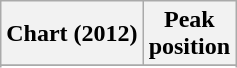<table class="wikitable sortable plainrowheaders" style="text-align:center">
<tr>
<th scope="col">Chart (2012)</th>
<th scope="col">Peak<br>position</th>
</tr>
<tr>
</tr>
<tr>
</tr>
</table>
